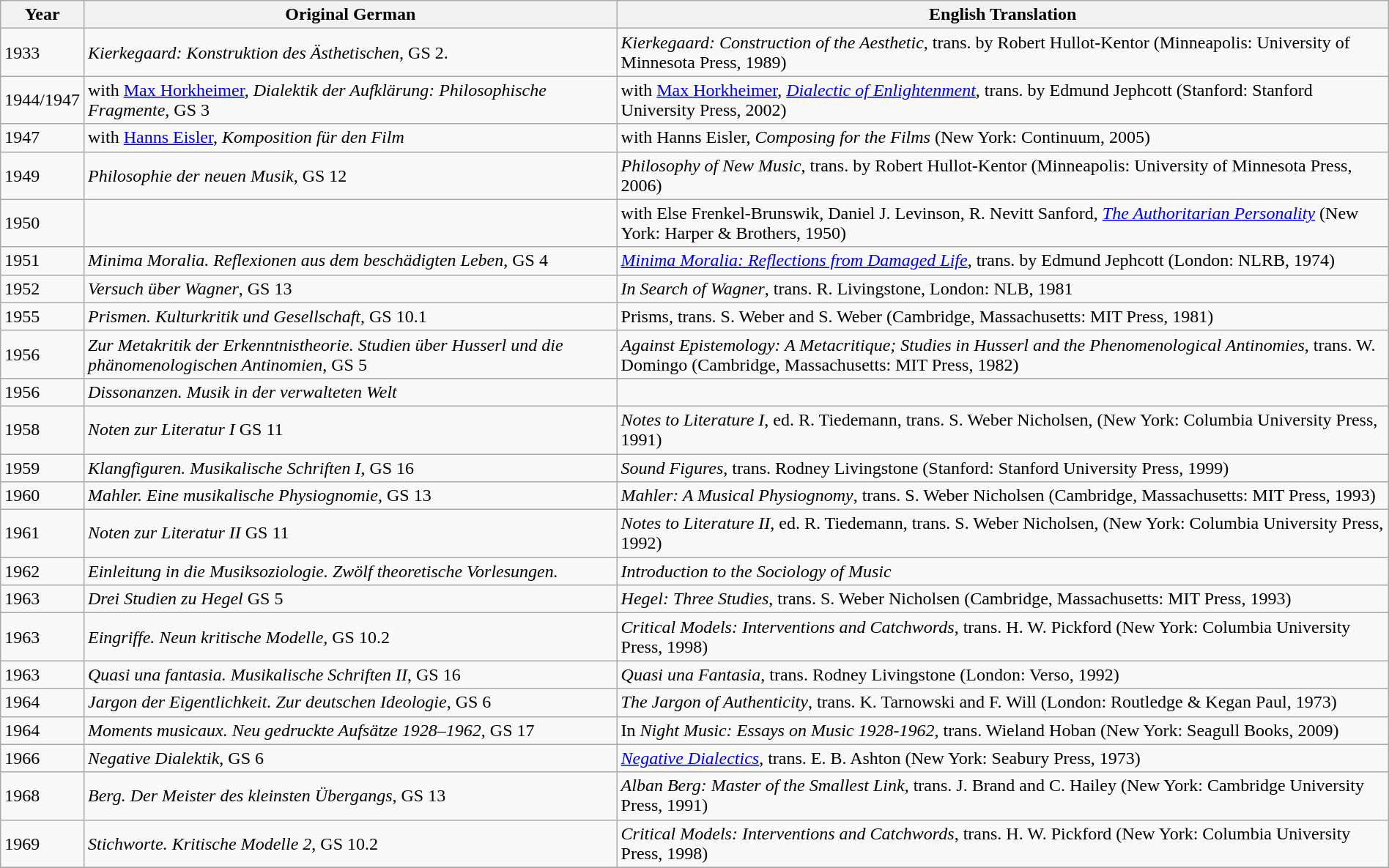<table class="wikitable" style="margin:1em auto;">
<tr>
<th>Year</th>
<th>Original German</th>
<th>English Translation</th>
</tr>
<tr>
<td>1933</td>
<td><em>Kierkegaard: Konstruktion des Ästhetischen</em>, GS 2.</td>
<td><em>Kierkegaard: Construction of the Aesthetic</em>, trans. by Robert Hullot-Kentor (Minneapolis: University of Minnesota Press, 1989)</td>
</tr>
<tr>
<td>1944/1947</td>
<td>with <a href='#'>Max Horkheimer</a>, <em>Dialektik der Aufklärung: Philosophische Fragmente</em>, GS 3</td>
<td>with <a href='#'>Max Horkheimer</a>, <em><a href='#'>Dialectic of Enlightenment</a></em>, trans. by Edmund Jephcott (Stanford: Stanford University Press, 2002)</td>
</tr>
<tr>
<td>1947</td>
<td>with <a href='#'>Hanns Eisler</a>, <em>Komposition für den Film</em></td>
<td>with Hanns Eisler, <em>Composing for the Films</em> (New York: Continuum, 2005)</td>
</tr>
<tr>
<td>1949</td>
<td><em>Philosophie der neuen Musik</em>, GS 12</td>
<td><em>Philosophy of New Music</em>, trans. by Robert Hullot-Kentor (Minneapolis: University of Minnesota Press, 2006)</td>
</tr>
<tr>
<td>1950</td>
<td></td>
<td>with Else Frenkel-Brunswik, Daniel J. Levinson, R. Nevitt Sanford, <em><a href='#'>The Authoritarian Personality</a></em> (New York: Harper & Brothers, 1950)</td>
</tr>
<tr>
<td>1951</td>
<td><em>Minima Moralia. Reflexionen aus dem beschädigten Leben</em>, GS 4</td>
<td><em><a href='#'>Minima Moralia: Reflections from Damaged Life</a></em>, trans. by Edmund Jephcott (London: NLRB, 1974)</td>
</tr>
<tr>
<td>1952</td>
<td><em>Versuch über Wagner</em>, GS 13</td>
<td><em>In Search of Wagner</em>, trans. R. Livingstone, London: NLB, 1981</td>
</tr>
<tr>
<td>1955</td>
<td><em>Prismen. Kulturkritik und Gesellschaft</em>, GS 10.1</td>
<td>Prisms, trans. S. Weber and S. Weber (Cambridge, Massachusetts: MIT Press, 1981)</td>
</tr>
<tr>
<td>1956</td>
<td><em>Zur Metakritik der Erkenntnistheorie. Studien über Husserl und die phänomenologischen Antinomien</em>, GS 5</td>
<td><em>Against Epistemology: A Metacritique; Studies in Husserl and the Phenomenological Antinomies</em>, trans. W. Domingo (Cambridge, Massachusetts: MIT Press, 1982)</td>
</tr>
<tr>
<td>1956</td>
<td><em>Dissonanzen. Musik in der verwalteten Welt</em></td>
<td></td>
</tr>
<tr>
<td>1958</td>
<td><em>Noten zur Literatur I</em> GS 11</td>
<td><em>Notes to Literature I</em>, ed. R. Tiedemann, trans. S. Weber Nicholsen, (New York: Columbia University Press, 1991)</td>
</tr>
<tr>
<td>1959</td>
<td><em>Klangfiguren. Musikalische Schriften I</em>, GS 16</td>
<td><em>Sound Figures</em>, trans. Rodney Livingstone (Stanford: Stanford University Press, 1999)</td>
</tr>
<tr>
<td>1960</td>
<td><em>Mahler. Eine musikalische Physiognomie</em>, GS 13</td>
<td><em>Mahler: A Musical Physiognomy</em>, trans. S. Weber Nicholsen (Cambridge, Massachusetts: MIT Press, 1993)</td>
</tr>
<tr>
<td>1961</td>
<td><em>Noten zur Literatur II</em> GS 11</td>
<td><em>Notes to Literature II</em>, ed. R. Tiedemann, trans. S. Weber Nicholsen, (New York: Columbia University Press, 1992)</td>
</tr>
<tr>
<td>1962</td>
<td><em>Einleitung in die Musiksoziologie. Zwölf theoretische Vorlesungen.</em></td>
<td><em>Introduction to the Sociology of Music</em></td>
</tr>
<tr>
<td>1963</td>
<td><em>Drei Studien zu Hegel</em> GS 5</td>
<td><em>Hegel: Three Studies</em>, trans. S. Weber Nicholsen (Cambridge, Massachusetts: MIT Press, 1993)</td>
</tr>
<tr>
<td>1963</td>
<td><em>Eingriffe. Neun kritische Modelle</em>, GS 10.2</td>
<td><em>Critical Models: Interventions and Catchwords</em>, trans. H. W. Pickford (New York: Columbia University Press, 1998)</td>
</tr>
<tr>
<td>1963</td>
<td><em>Quasi una fantasia. Musikalische Schriften II</em>, GS 16</td>
<td><em>Quasi una Fantasia</em>, trans. Rodney Livingstone (London: Verso, 1992)</td>
</tr>
<tr>
<td>1964</td>
<td><em>Jargon der Eigentlichkeit. Zur deutschen Ideologie</em>, GS 6</td>
<td><em>The Jargon of Authenticity</em>, trans. K. Tarnowski and F. Will (London: Routledge & Kegan Paul, 1973)</td>
</tr>
<tr>
<td>1964</td>
<td><em>Moments musicaux. Neu gedruckte Aufsätze 1928–1962</em>, GS 17</td>
<td>In <em>Night Music: Essays on Music 1928-1962</em>, trans. Wieland Hoban (New York: Seagull Books, 2009)</td>
</tr>
<tr>
<td>1966</td>
<td><em>Negative Dialektik</em>, GS 6</td>
<td><em><a href='#'>Negative Dialectics</a></em>, trans. E. B. Ashton (New York: Seabury Press, 1973)</td>
</tr>
<tr>
<td>1968</td>
<td><em>Berg. Der Meister des kleinsten Übergangs</em>, GS 13</td>
<td><em>Alban Berg: Master of the Smallest Link</em>, trans. J. Brand and C. Hailey (New York: Cambridge University Press, 1991)</td>
</tr>
<tr>
<td>1969</td>
<td><em>Stichworte. Kritische Modelle 2</em>, GS 10.2</td>
<td><em>Critical Models: Interventions and Catchwords</em>, trans. H. W. Pickford (New York: Columbia University Press, 1998)</td>
</tr>
<tr>
</tr>
</table>
